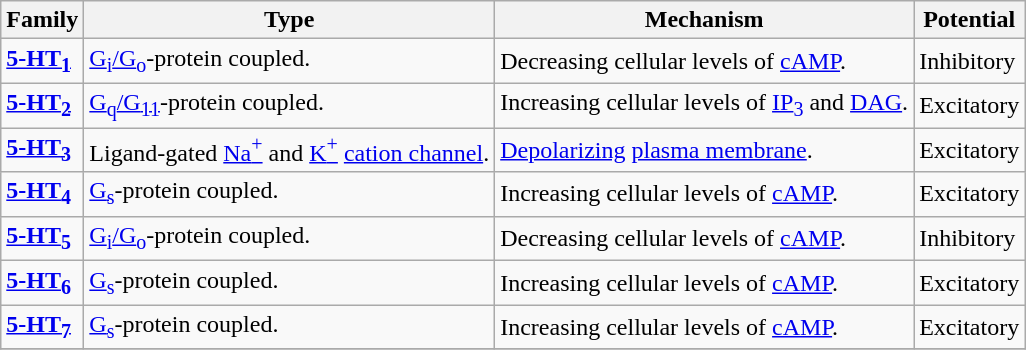<table class="wikitable">
<tr>
<th>Family</th>
<th>Type</th>
<th>Mechanism</th>
<th>Potential</th>
</tr>
<tr>
<td><strong><a href='#'>5-HT<sub>1</sub></a></strong></td>
<td><a href='#'>G<sub>i</sub>/G<sub>o</sub></a>-protein coupled.</td>
<td>Decreasing cellular levels of <a href='#'>cAMP</a>.</td>
<td>Inhibitory</td>
</tr>
<tr>
<td><strong><a href='#'>5-HT<sub>2</sub></a></strong></td>
<td><a href='#'>G<sub>q</sub>/G<sub>11</sub></a>-protein coupled.</td>
<td>Increasing cellular levels of <a href='#'>IP<sub>3</sub></a> and <a href='#'>DAG</a>.</td>
<td>Excitatory</td>
</tr>
<tr>
<td><strong><a href='#'>5-HT<sub>3</sub></a></strong></td>
<td>Ligand-gated <a href='#'>Na<sup>+</sup></a> and <a href='#'>K<sup>+</sup></a> <a href='#'>cation channel</a>.</td>
<td><a href='#'>Depolarizing</a> <a href='#'>plasma membrane</a>.</td>
<td>Excitatory</td>
</tr>
<tr>
<td><strong><a href='#'>5-HT<sub>4</sub></a></strong></td>
<td><a href='#'>G<sub>s</sub></a>-protein coupled.</td>
<td>Increasing cellular levels of <a href='#'>cAMP</a>.</td>
<td>Excitatory</td>
</tr>
<tr>
<td><strong><a href='#'>5-HT<sub>5</sub></a></strong></td>
<td><a href='#'>G<sub>i</sub>/G<sub>o</sub></a>-protein coupled.</td>
<td>Decreasing cellular levels of <a href='#'>cAMP</a>.</td>
<td>Inhibitory</td>
</tr>
<tr>
<td><strong><a href='#'>5-HT<sub>6</sub></a></strong></td>
<td><a href='#'>G<sub>s</sub></a>-protein coupled.</td>
<td>Increasing cellular levels of <a href='#'>cAMP</a>.</td>
<td>Excitatory</td>
</tr>
<tr>
<td><strong><a href='#'>5-HT<sub>7</sub></a></strong></td>
<td><a href='#'>G<sub>s</sub></a>-protein coupled.</td>
<td>Increasing cellular levels of <a href='#'>cAMP</a>.</td>
<td>Excitatory</td>
</tr>
<tr>
</tr>
</table>
